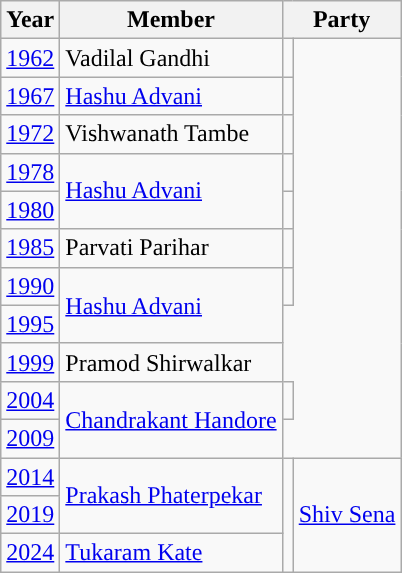<table class="wikitable">
<tr>
<th>Year</th>
<th>Member</th>
<th colspan="2">Party</th>
</tr>
<tr>
<td><a href='#'>1962</a></td>
<td>Vadilal Gandhi</td>
<td></td>
</tr>
<tr>
<td><a href='#'>1967</a></td>
<td><a href='#'>Hashu Advani</a></td>
<td></td>
</tr>
<tr>
<td><a href='#'>1972</a></td>
<td>Vishwanath Tambe</td>
<td></td>
</tr>
<tr>
<td><a href='#'>1978</a></td>
<td rowspan="2"><a href='#'>Hashu Advani</a></td>
<td></td>
</tr>
<tr>
<td><a href='#'>1980</a></td>
<td></td>
</tr>
<tr>
<td><a href='#'>1985</a></td>
<td>Parvati Parihar</td>
<td></td>
</tr>
<tr>
<td><a href='#'>1990</a></td>
<td rowspan="2"><a href='#'>Hashu Advani</a></td>
<td></td>
</tr>
<tr>
<td><a href='#'>1995</a></td>
</tr>
<tr>
<td><a href='#'>1999</a></td>
<td>Pramod Shirwalkar</td>
</tr>
<tr>
<td><a href='#'>2004</a></td>
<td rowspan="2"><a href='#'>Chandrakant Handore</a></td>
<td></td>
</tr>
<tr>
<td><a href='#'>2009</a></td>
</tr>
<tr>
<td><a href='#'>2014</a></td>
<td rowspan="2"><a href='#'>Prakash Phaterpekar</a></td>
<td rowspan=3 style="background-color: "></td>
<td rowspan="3"><a href='#'>Shiv Sena</a></td>
</tr>
<tr>
<td><a href='#'>2019</a></td>
</tr>
<tr>
<td><a href='#'>2024</a></td>
<td><a href='#'>Tukaram Kate</a></td>
</tr>
</table>
